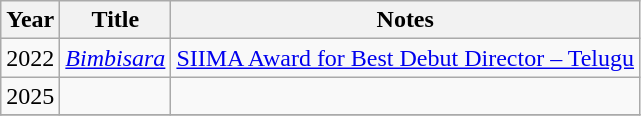<table class="wikitable sortable">
<tr>
<th>Year</th>
<th>Title</th>
<th>Notes</th>
</tr>
<tr>
<td>2022</td>
<td><em><a href='#'>Bimbisara</a></em></td>
<td><a href='#'>SIIMA Award for Best Debut Director – Telugu</a></td>
</tr>
<tr>
<td>2025</td>
<td></td>
<td></td>
</tr>
<tr>
</tr>
</table>
